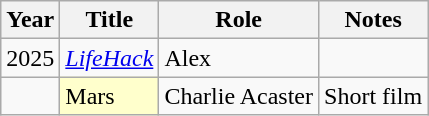<table class="wikitable plainrowheaders sortable">
<tr>
<th scope="col">Year</th>
<th scope="col">Title</th>
<th scope="col" class="unsortable">Role</th>
<th scope="col" class="unsortable">Notes</th>
</tr>
<tr>
<td>2025</td>
<td><em><a href='#'>LifeHack</a></td>
<td>Alex</td>
<td></td>
</tr>
<tr>
<td></td>
<td style="background:#ffc"></em>Mars<em> </td>
<td>Charlie Acaster</td>
<td>Short film</td>
</tr>
</table>
